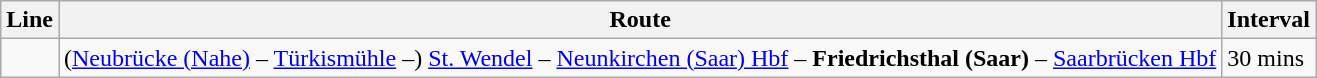<table class="wikitable">
<tr>
<th>Line</th>
<th>Route</th>
<th>Interval</th>
</tr>
<tr>
<td align="center"></td>
<td>(<a href='#'>Neubrücke (Nahe)</a> – <a href='#'>Türkismühle</a> –) <a href='#'>St. Wendel</a> – <a href='#'>Neunkirchen (Saar) Hbf</a> – <strong>Friedrichsthal (Saar) </strong> – <a href='#'>Saarbrücken Hbf</a></td>
<td>30 mins</td>
</tr>
</table>
